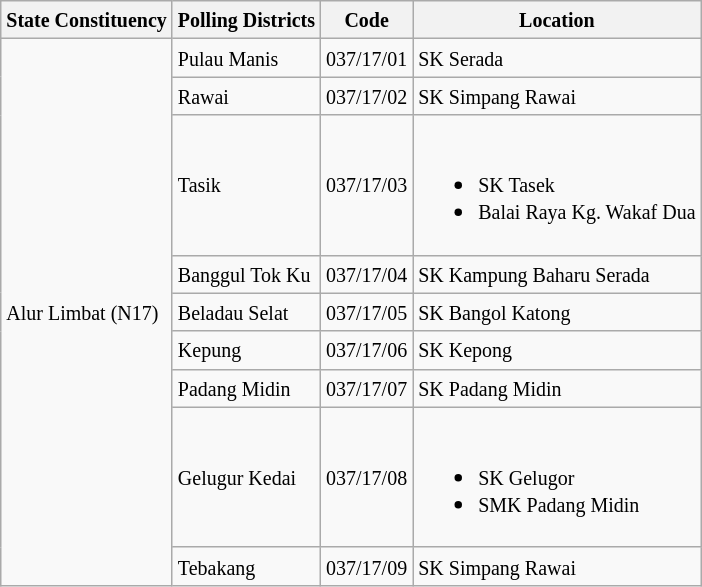<table class="wikitable sortable mw-collapsible">
<tr>
<th><small>State Constituency</small></th>
<th><small>Polling Districts</small></th>
<th><small>Code</small></th>
<th><small>Location</small></th>
</tr>
<tr>
<td rowspan="9"><small>Alur Limbat (N17)</small></td>
<td><small>Pulau Manis</small></td>
<td><small>037/17/01</small></td>
<td><small>SK Serada</small></td>
</tr>
<tr>
<td><small>Rawai</small></td>
<td><small>037/17/02</small></td>
<td><small>SK Simpang Rawai</small></td>
</tr>
<tr>
<td><small>Tasik</small></td>
<td><small>037/17/03</small></td>
<td><br><ul><li><small>SK Tasek</small></li><li><small>Balai Raya Kg. Wakaf Dua</small></li></ul></td>
</tr>
<tr>
<td><small>Banggul Tok Ku</small></td>
<td><small>037/17/04</small></td>
<td><small>SK Kampung Baharu Serada</small></td>
</tr>
<tr>
<td><small>Beladau Selat</small></td>
<td><small>037/17/05</small></td>
<td><small>SK Bangol Katong</small></td>
</tr>
<tr>
<td><small>Kepung</small></td>
<td><small>037/17/06</small></td>
<td><small>SK Kepong</small></td>
</tr>
<tr>
<td><small>Padang Midin</small></td>
<td><small>037/17/07</small></td>
<td><small>SK Padang Midin</small></td>
</tr>
<tr>
<td><small>Gelugur Kedai</small></td>
<td><small>037/17/08</small></td>
<td><br><ul><li><small>SK Gelugor</small></li><li><small>SMK Padang Midin</small></li></ul></td>
</tr>
<tr>
<td><small>Tebakang</small></td>
<td><small>037/17/09</small></td>
<td><small>SK Simpang Rawai</small></td>
</tr>
</table>
